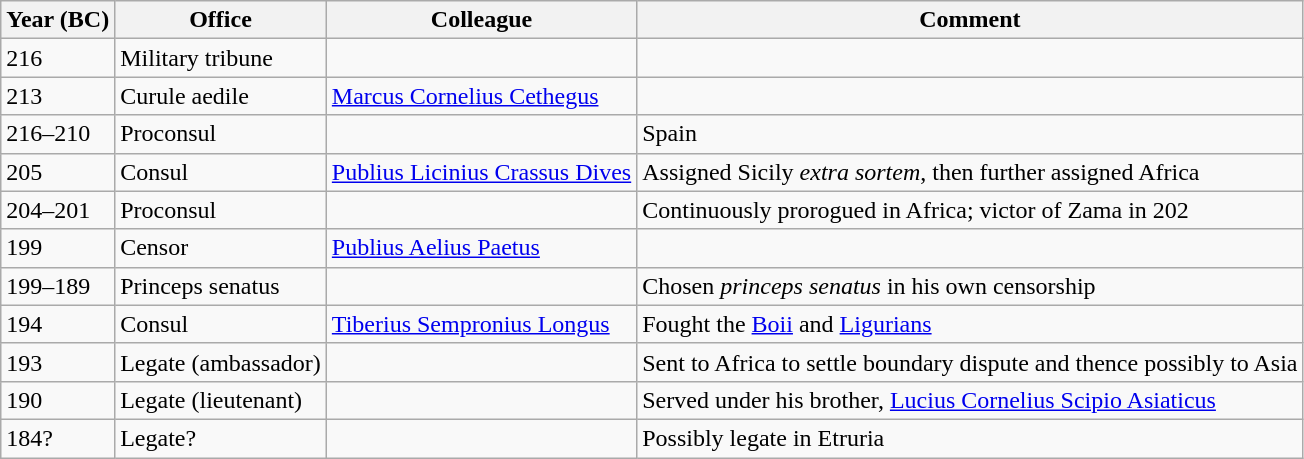<table class="wikitable mw-collapsible mw-collapsed">
<tr>
<th>Year (BC)</th>
<th>Office</th>
<th>Colleague</th>
<th>Comment</th>
</tr>
<tr>
<td>216</td>
<td>Military tribune</td>
<td></td>
<td></td>
</tr>
<tr>
<td>213</td>
<td>Curule aedile</td>
<td><a href='#'>Marcus Cornelius Cethegus</a></td>
<td></td>
</tr>
<tr>
<td>216–210</td>
<td>Proconsul</td>
<td></td>
<td>Spain</td>
</tr>
<tr>
<td>205</td>
<td>Consul</td>
<td><a href='#'>Publius Licinius Crassus Dives</a></td>
<td>Assigned Sicily <em>extra sortem</em>, then further assigned Africa</td>
</tr>
<tr>
<td>204–201</td>
<td>Proconsul</td>
<td></td>
<td>Continuously prorogued in Africa; victor of Zama in 202</td>
</tr>
<tr>
<td>199</td>
<td>Censor</td>
<td><a href='#'>Publius Aelius Paetus</a></td>
<td></td>
</tr>
<tr>
<td>199–189</td>
<td>Princeps senatus</td>
<td></td>
<td>Chosen <em>princeps senatus</em> in his own censorship</td>
</tr>
<tr>
<td>194</td>
<td>Consul</td>
<td><a href='#'>Tiberius Sempronius Longus</a></td>
<td>Fought the <a href='#'>Boii</a> and <a href='#'>Ligurians</a></td>
</tr>
<tr>
<td>193</td>
<td>Legate (ambassador)</td>
<td></td>
<td>Sent to Africa to settle boundary dispute and thence possibly to Asia</td>
</tr>
<tr>
<td>190</td>
<td>Legate (lieutenant)</td>
<td></td>
<td>Served under his brother, <a href='#'>Lucius Cornelius Scipio Asiaticus</a></td>
</tr>
<tr>
<td>184?</td>
<td>Legate?</td>
<td></td>
<td>Possibly legate in Etruria</td>
</tr>
</table>
